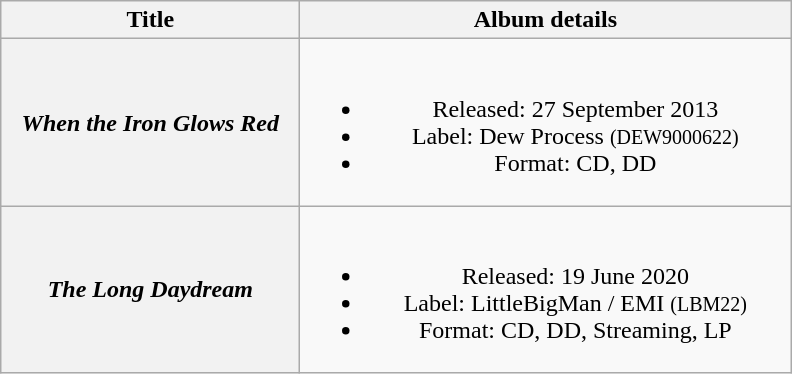<table class="wikitable plainrowheaders" style="text-align:center;">
<tr>
<th scope="col" rowspan="1" style="width:12em;">Title</th>
<th scope="col" rowspan="1" style="width:20em;">Album details</th>
</tr>
<tr>
<th scope="row"><em>When the Iron Glows Red</em></th>
<td><br><ul><li>Released: 27 September 2013</li><li>Label: Dew Process <small>(DEW9000622)</small></li><li>Format: CD, DD</li></ul></td>
</tr>
<tr>
<th scope="row"><em>The Long Daydream</em></th>
<td><br><ul><li>Released: 19 June 2020</li><li>Label: LittleBigMan / EMI <small>(LBM22)</small></li><li>Format: CD, DD, Streaming, LP</li></ul></td>
</tr>
</table>
